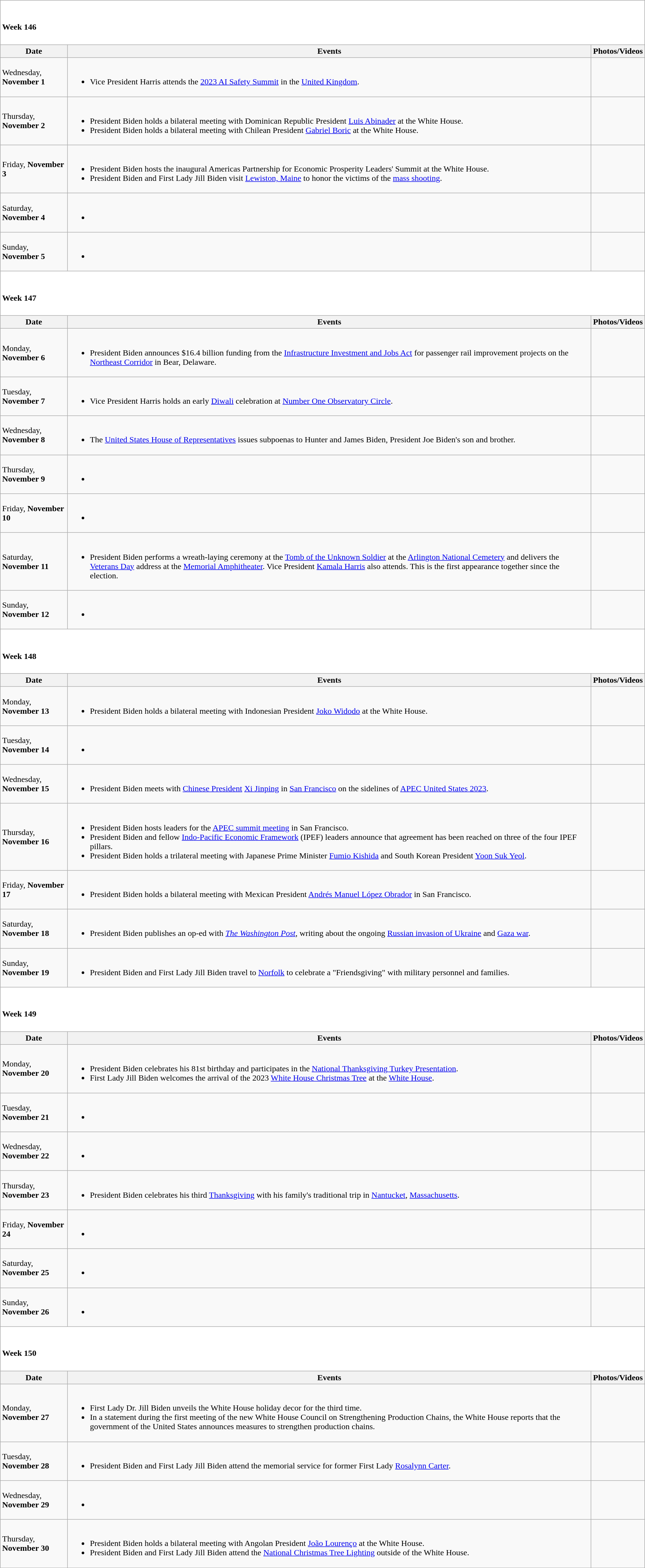<table class="wikitable">
<tr style="background:white;">
<td colspan="3"><br><h4>Week 146</h4></td>
</tr>
<tr>
<th>Date</th>
<th>Events</th>
<th>Photos/Videos</th>
</tr>
<tr>
<td>Wednesday, <strong>November 1</strong></td>
<td><br><ul><li>Vice President Harris attends the <a href='#'>2023 AI Safety Summit</a> in the <a href='#'>United Kingdom</a>.</li></ul></td>
<td></td>
</tr>
<tr>
<td>Thursday, <strong>November 2</strong></td>
<td><br><ul><li>President Biden holds a bilateral meeting with Dominican Republic President <a href='#'>Luis Abinader</a> at the White House.</li><li>President Biden holds a bilateral meeting with Chilean President <a href='#'>Gabriel Boric</a> at the White House.</li></ul></td>
<td><br></td>
</tr>
<tr>
<td>Friday, <strong>November 3</strong></td>
<td><br><ul><li>President Biden hosts the inaugural Americas Partnership for Economic Prosperity Leaders' Summit at the White House.</li><li>President Biden and First Lady Jill Biden visit <a href='#'>Lewiston, Maine</a> to honor the victims of the <a href='#'>mass shooting</a>.</li></ul></td>
<td><br></td>
</tr>
<tr>
<td>Saturday, <strong>November 4</strong></td>
<td><br><ul><li></li></ul></td>
<td></td>
</tr>
<tr>
<td>Sunday, <strong>November 5</strong></td>
<td><br><ul><li></li></ul></td>
<td></td>
</tr>
<tr style="background:white;">
<td colspan="3"><br><h4>Week 147</h4></td>
</tr>
<tr>
<th>Date</th>
<th>Events</th>
<th>Photos/Videos</th>
</tr>
<tr>
<td>Monday, <strong>November 6</strong></td>
<td><br><ul><li>President Biden announces $16.4 billion funding from the <a href='#'>Infrastructure Investment and Jobs Act</a> for passenger rail improvement projects on the <a href='#'>Northeast Corridor</a> in Bear, Delaware.</li></ul></td>
<td></td>
</tr>
<tr>
<td>Tuesday, <strong>November 7</strong></td>
<td><br><ul><li>Vice President Harris holds an early <a href='#'>Diwali</a> celebration at <a href='#'>Number One Observatory Circle</a>.</li></ul></td>
<td></td>
</tr>
<tr>
<td>Wednesday, <strong>November 8</strong></td>
<td><br><ul><li>The <a href='#'>United States House of Representatives</a> issues subpoenas to Hunter and James Biden, President Joe Biden's son and brother.</li></ul></td>
<td></td>
</tr>
<tr>
<td>Thursday, <strong>November 9</strong></td>
<td><br><ul><li></li></ul></td>
<td></td>
</tr>
<tr>
<td>Friday, <strong>November 10</strong></td>
<td><br><ul><li></li></ul></td>
<td></td>
</tr>
<tr>
<td>Saturday, <strong>November 11</strong></td>
<td><br><ul><li>President Biden performs a wreath-laying ceremony at the <a href='#'>Tomb of the Unknown Soldier</a> at the <a href='#'>Arlington National Cemetery</a> and delivers the <a href='#'>Veterans Day</a> address at the <a href='#'>Memorial Amphitheater</a>. Vice President <a href='#'>Kamala Harris</a> also attends. This is the first appearance together since the election.</li></ul></td>
<td></td>
</tr>
<tr>
<td>Sunday, <strong>November 12</strong></td>
<td><br><ul><li></li></ul></td>
<td></td>
</tr>
<tr style="background:white;">
<td colspan="3"><br><h4>Week 148</h4></td>
</tr>
<tr>
<th>Date</th>
<th>Events</th>
<th>Photos/Videos</th>
</tr>
<tr>
<td>Monday, <strong>November 13</strong></td>
<td><br><ul><li>President Biden holds a bilateral meeting with Indonesian President <a href='#'>Joko Widodo</a> at the White House.</li></ul></td>
<td></td>
</tr>
<tr>
<td>Tuesday, <strong>November 14</strong></td>
<td><br><ul><li></li></ul></td>
<td></td>
</tr>
<tr>
<td>Wednesday, <strong>November 15</strong></td>
<td><br><ul><li>President Biden meets with <a href='#'>Chinese President</a> <a href='#'>Xi Jinping</a> in <a href='#'>San Francisco</a> on the sidelines of <a href='#'>APEC United States 2023</a>.</li></ul></td>
<td></td>
</tr>
<tr>
<td>Thursday, <strong>November 16</strong></td>
<td><br><ul><li>President Biden hosts leaders for the <a href='#'>APEC summit meeting</a> in San Francisco.</li><li>President Biden and fellow <a href='#'>Indo-Pacific Economic Framework</a> (IPEF) leaders announce that agreement has been reached on three of the four IPEF pillars.</li><li>President Biden holds a trilateral meeting with Japanese Prime Minister <a href='#'>Fumio Kishida</a> and South Korean President <a href='#'>Yoon Suk Yeol</a>.</li></ul></td>
<td><br>
</td>
</tr>
<tr>
<td>Friday, <strong>November 17</strong></td>
<td><br><ul><li>President Biden holds a bilateral meeting with Mexican President <a href='#'>Andrés Manuel López Obrador</a> in San Francisco.</li></ul></td>
<td></td>
</tr>
<tr>
<td>Saturday, <strong>November 18</strong></td>
<td><br><ul><li>President Biden publishes an op-ed with <em><a href='#'>The Washington Post</a></em>, writing about the ongoing <a href='#'>Russian invasion of Ukraine</a> and <a href='#'>Gaza war</a>.</li></ul></td>
<td></td>
</tr>
<tr>
<td>Sunday, <strong>November 19</strong></td>
<td><br><ul><li>President Biden and First Lady Jill Biden travel to <a href='#'>Norfolk</a> to celebrate a "Friendsgiving" with military personnel and families.</li></ul></td>
<td></td>
</tr>
<tr style="background:white;">
<td colspan="3"><br><h4>Week 149</h4></td>
</tr>
<tr>
<th>Date</th>
<th>Events</th>
<th>Photos/Videos</th>
</tr>
<tr>
<td>Monday, <strong>November 20</strong></td>
<td><br><ul><li>President Biden celebrates his 81st birthday and participates in the <a href='#'>National Thanksgiving Turkey Presentation</a>.</li><li>First Lady Jill Biden welcomes the arrival of the 2023 <a href='#'>White House Christmas Tree</a> at the <a href='#'>White House</a>.</li></ul></td>
<td><br></td>
</tr>
<tr>
<td>Tuesday, <strong>November 21</strong></td>
<td><br><ul><li></li></ul></td>
<td></td>
</tr>
<tr>
<td>Wednesday, <strong>November 22</strong></td>
<td><br><ul><li></li></ul></td>
<td></td>
</tr>
<tr>
<td>Thursday, <strong>November 23</strong></td>
<td><br><ul><li>President Biden celebrates his third <a href='#'>Thanksgiving</a> with his family's traditional trip in <a href='#'>Nantucket</a>, <a href='#'>Massachusetts</a>.</li></ul></td>
<td></td>
</tr>
<tr>
<td>Friday, <strong>November 24</strong></td>
<td><br><ul><li></li></ul></td>
<td></td>
</tr>
<tr>
<td>Saturday, <strong>November 25</strong></td>
<td><br><ul><li></li></ul></td>
<td></td>
</tr>
<tr>
<td>Sunday, <strong>November 26</strong></td>
<td><br><ul><li></li></ul></td>
<td></td>
</tr>
<tr style="background:white;">
<td colspan="3"><br><h4>Week 150</h4></td>
</tr>
<tr>
<th>Date</th>
<th>Events</th>
<th>Photos/Videos</th>
</tr>
<tr>
<td>Monday, <strong>November 27</strong></td>
<td><br><ul><li>First Lady Dr. Jill Biden unveils the White House holiday decor for the third time.</li><li>In a statement during the first meeting of the new White House Council on Strengthening Production Chains, the White House reports that the government of the United States announces measures to strengthen production chains.</li></ul></td>
<td></td>
</tr>
<tr>
<td>Tuesday, <strong>November 28</strong></td>
<td><br><ul><li>President Biden and First Lady Jill Biden attend the memorial service for former First Lady <a href='#'>Rosalynn Carter</a>.</li></ul></td>
<td></td>
</tr>
<tr>
<td>Wednesday, <strong>November 29</strong></td>
<td><br><ul><li></li></ul></td>
<td></td>
</tr>
<tr>
<td>Thursday, <strong>November 30</strong></td>
<td><br><ul><li>President Biden holds a bilateral meeting with Angolan President <a href='#'>João Lourenço</a> at the White House.</li><li>President Biden and First Lady Jill Biden attend the <a href='#'>National Christmas Tree Lighting</a> outside of the White House.</li></ul></td>
<td><br></td>
</tr>
</table>
